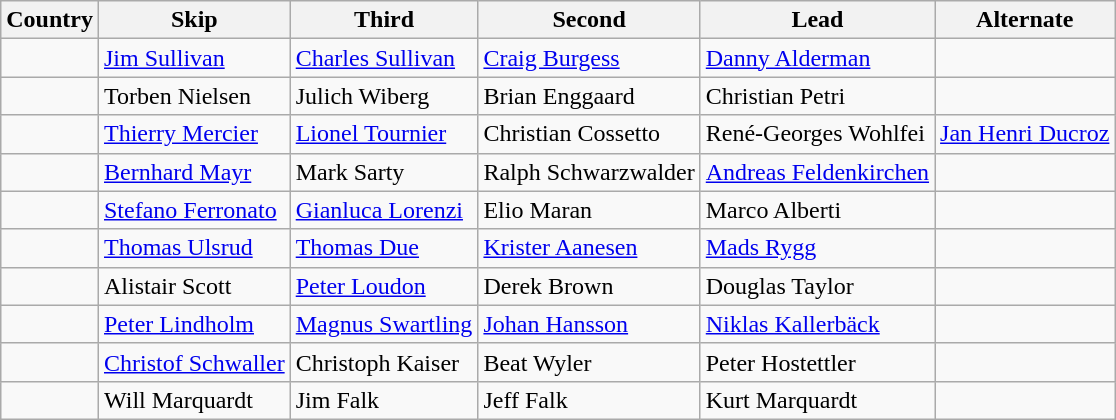<table class=wikitable>
<tr>
<th>Country</th>
<th>Skip</th>
<th>Third</th>
<th>Second</th>
<th>Lead</th>
<th>Alternate</th>
</tr>
<tr>
<td></td>
<td><a href='#'>Jim Sullivan</a></td>
<td><a href='#'>Charles Sullivan</a></td>
<td><a href='#'>Craig Burgess</a></td>
<td><a href='#'>Danny Alderman</a></td>
<td></td>
</tr>
<tr>
<td></td>
<td>Torben Nielsen</td>
<td>Julich Wiberg</td>
<td>Brian Enggaard</td>
<td>Christian Petri</td>
<td></td>
</tr>
<tr>
<td></td>
<td><a href='#'>Thierry Mercier</a></td>
<td><a href='#'>Lionel Tournier</a></td>
<td>Christian Cossetto</td>
<td>René-Georges Wohlfei</td>
<td><a href='#'>Jan Henri Ducroz</a></td>
</tr>
<tr>
<td></td>
<td><a href='#'>Bernhard Mayr</a></td>
<td>Mark Sarty</td>
<td>Ralph Schwarzwalder</td>
<td><a href='#'>Andreas Feldenkirchen</a></td>
<td></td>
</tr>
<tr>
<td></td>
<td><a href='#'>Stefano Ferronato</a></td>
<td><a href='#'>Gianluca Lorenzi</a></td>
<td>Elio Maran</td>
<td>Marco Alberti</td>
<td></td>
</tr>
<tr>
<td></td>
<td><a href='#'>Thomas Ulsrud</a></td>
<td><a href='#'>Thomas Due</a></td>
<td><a href='#'>Krister Aanesen</a></td>
<td><a href='#'>Mads Rygg</a></td>
<td></td>
</tr>
<tr>
<td></td>
<td>Alistair Scott</td>
<td><a href='#'>Peter Loudon</a></td>
<td>Derek Brown</td>
<td>Douglas Taylor</td>
<td></td>
</tr>
<tr>
<td></td>
<td><a href='#'>Peter Lindholm</a></td>
<td><a href='#'>Magnus Swartling</a></td>
<td><a href='#'>Johan Hansson</a></td>
<td><a href='#'>Niklas Kallerbäck</a></td>
<td></td>
</tr>
<tr>
<td></td>
<td><a href='#'>Christof Schwaller</a></td>
<td>Christoph Kaiser</td>
<td>Beat Wyler</td>
<td>Peter Hostettler</td>
<td></td>
</tr>
<tr>
<td></td>
<td>Will Marquardt</td>
<td>Jim Falk</td>
<td>Jeff Falk</td>
<td>Kurt Marquardt</td>
<td></td>
</tr>
</table>
